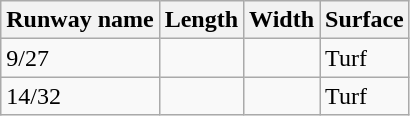<table class="wikitable">
<tr>
<th>Runway name</th>
<th>Length</th>
<th>Width</th>
<th>Surface</th>
</tr>
<tr>
<td>9/27</td>
<td></td>
<td></td>
<td>Turf</td>
</tr>
<tr>
<td>14/32</td>
<td></td>
<td></td>
<td>Turf</td>
</tr>
</table>
